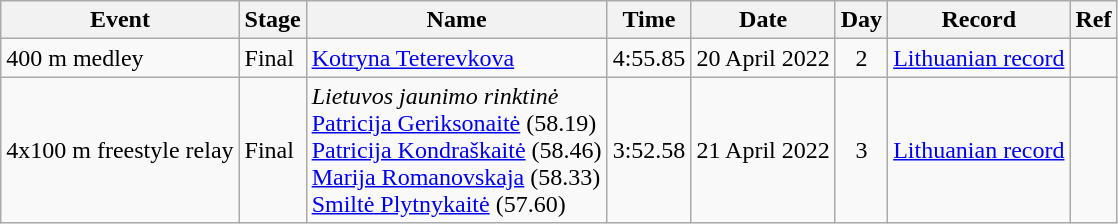<table class="wikitable">
<tr>
<th>Event</th>
<th>Stage</th>
<th>Name</th>
<th>Time</th>
<th>Date</th>
<th>Day</th>
<th>Record</th>
<th>Ref</th>
</tr>
<tr>
<td>400 m medley</td>
<td>Final</td>
<td><a href='#'>Kotryna Teterevkova</a></td>
<td style="text-align:center;">4:55.85</td>
<td>20 April 2022</td>
<td style="text-align:center;">2</td>
<td style="text-align:center;"><a href='#'>Lithuanian record</a></td>
<td style="text-align:center;"></td>
</tr>
<tr>
<td>4x100 m freestyle relay</td>
<td>Final</td>
<td><em>Lietuvos jaunimo rinktinė</em> <br><a href='#'>Patricija Geriksonaitė</a> (58.19) <br><a href='#'>Patricija Kondraškaitė</a> (58.46) <br><a href='#'>Marija Romanovskaja</a> (58.33) <br><a href='#'>Smiltė Plytnykaitė</a> (57.60)</td>
<td style="text-align:center;">3:52.58</td>
<td>21 April 2022</td>
<td style="text-align:center;">3</td>
<td style="text-align:center;"><a href='#'>Lithuanian record</a></td>
<td style="text-align:center;"></td>
</tr>
</table>
